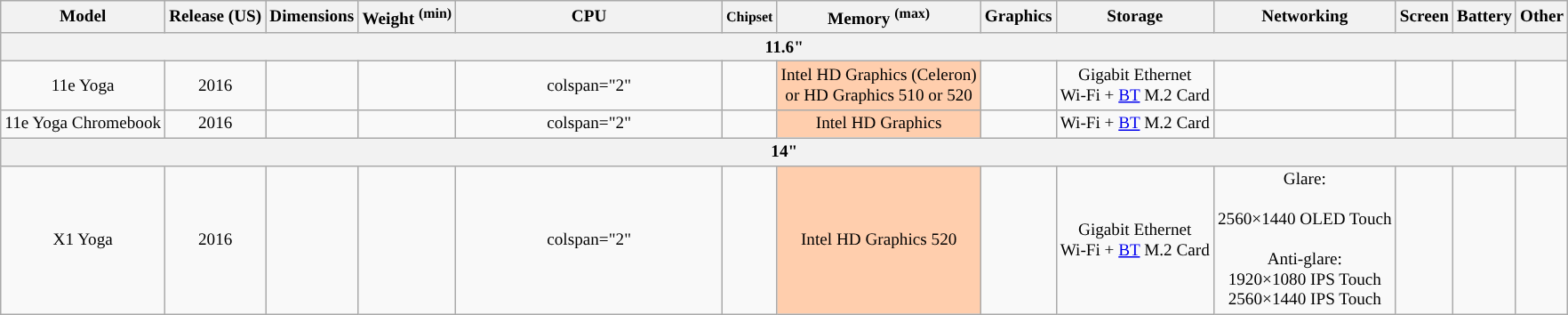<table class="wikitable" style="font-size: 80%; text-align: center; min-width: 80%;">
<tr>
<th>Model</th>
<th>Release (US)</th>
<th>Dimensions</th>
<th>Weight <sup>(min)</sup></th>
<th style="width:17%">CPU</th>
<th><small>Chipset</small></th>
<th>Memory <sup>(max)</sup></th>
<th>Graphics</th>
<th>Storage</th>
<th>Networking</th>
<th>Screen</th>
<th>Battery</th>
<th>Other</th>
</tr>
<tr>
<th colspan=13>11.6"</th>
</tr>
<tr>
<td>11e Yoga </td>
<td>2016</td>
<td></td>
<td></td>
<td>colspan="2" </td>
<td></td>
<td style="background:#ffcead;">Intel HD Graphics (Celeron) <br>or  HD Graphics 510 or 520</td>
<td></td>
<td>Gigabit Ethernet<br>Wi-Fi + <a href='#'>BT</a> M.2 Card</td>
<td></td>
<td></td>
<td><br></td>
</tr>
<tr>
<td>11e Yoga Chromebook </td>
<td>2016</td>
<td></td>
<td></td>
<td>colspan="2" </td>
<td></td>
<td style="background:#ffcead;">Intel HD Graphics</td>
<td></td>
<td>Wi-Fi + <a href='#'>BT</a> M.2 Card</td>
<td></td>
<td></td>
<td><br></td>
</tr>
<tr>
<th colspan=13>14"</th>
</tr>
<tr>
<td>X1 Yoga</td>
<td>2016</td>
<td></td>
<td></td>
<td>colspan="2" </td>
<td></td>
<td style="background:#ffcead;">Intel HD Graphics 520</td>
<td></td>
<td> Gigabit Ethernet<br>Wi-Fi + <a href='#'>BT</a> M.2 Card<br><small></small></td>
<td style="background:">Glare: <br><br>2560×1440 OLED Touch<br><br>
Anti-glare: <br>
1920×1080 IPS Touch<br>
2560×1440 IPS Touch</td>
<td></td>
<td></td>
</tr>
</table>
